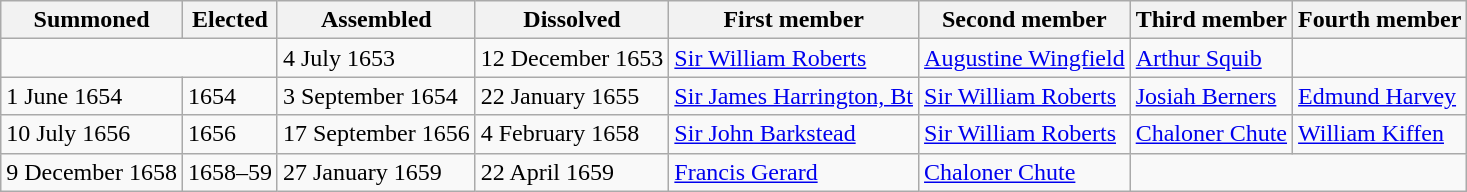<table class="wikitable">
<tr>
<th>Summoned</th>
<th>Elected</th>
<th>Assembled</th>
<th>Dissolved</th>
<th>First member</th>
<th>Second member</th>
<th>Third member</th>
<th>Fourth member</th>
</tr>
<tr>
<td colspan="2"></td>
<td>4 July 1653</td>
<td>12 December 1653</td>
<td><a href='#'>Sir William Roberts</a></td>
<td><a href='#'>Augustine Wingfield</a></td>
<td><a href='#'>Arthur Squib</a></td>
<td></td>
</tr>
<tr>
<td>1 June 1654</td>
<td>1654</td>
<td>3 September 1654</td>
<td>22 January 1655</td>
<td><a href='#'>Sir James Harrington, Bt</a></td>
<td><a href='#'>Sir William Roberts</a></td>
<td><a href='#'>Josiah Berners</a></td>
<td><a href='#'>Edmund Harvey</a></td>
</tr>
<tr>
<td>10 July 1656</td>
<td>1656</td>
<td>17 September 1656</td>
<td>4 February 1658</td>
<td><a href='#'>Sir John Barkstead</a></td>
<td><a href='#'>Sir William Roberts</a></td>
<td><a href='#'>Chaloner Chute</a></td>
<td><a href='#'>William Kiffen</a></td>
</tr>
<tr>
<td>9 December 1658</td>
<td>1658–59</td>
<td>27 January 1659</td>
<td>22 April 1659</td>
<td><a href='#'>Francis Gerard</a></td>
<td><a href='#'>Chaloner Chute</a></td>
<td colspan="2"></td>
</tr>
</table>
